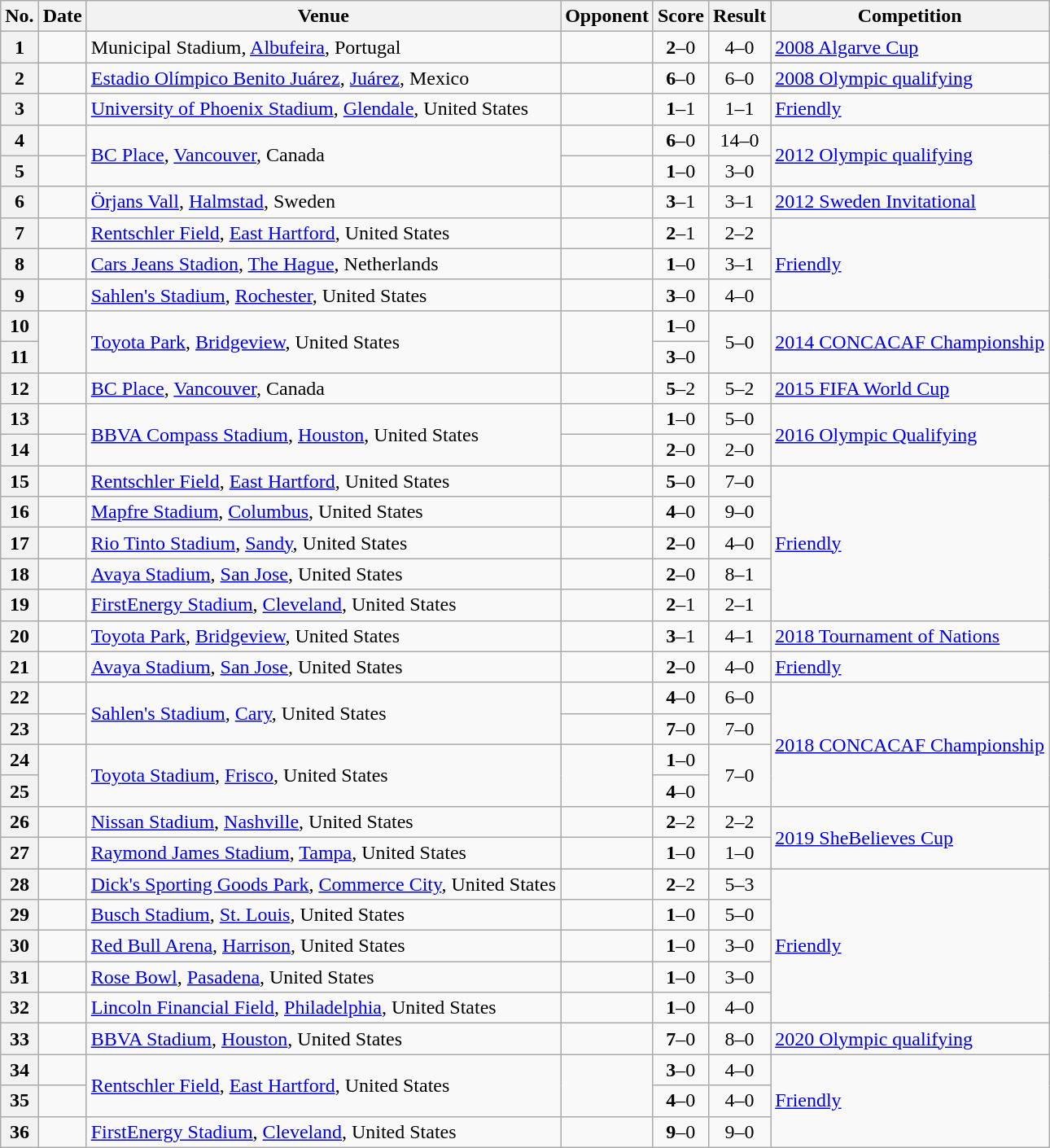<table class="wikitable sortable plainrowheaders">
<tr>
<th scope="col">No.</th>
<th scope="col" data-sort-type="date">Date</th>
<th scope="col">Venue</th>
<th scope="col">Opponent</th>
<th scope="col" class="unsortable">Score</th>
<th scope="col" class="unsortable">Result</th>
<th scope="col">Competition</th>
</tr>
<tr>
<th>1</th>
<td></td>
<td>Municipal Stadium, <a href='#'>Albufeira</a>, Portugal</td>
<td></td>
<td align="center"><strong>2</strong>–0</td>
<td align="center">4–0</td>
<td><a href='#'>2008 Algarve Cup</a></td>
</tr>
<tr>
<th>2</th>
<td></td>
<td><a href='#'>Estadio Olímpico Benito Juárez</a>, <a href='#'>Juárez</a>, Mexico</td>
<td></td>
<td align="center"><strong>6</strong>–0</td>
<td align="center">6–0</td>
<td><a href='#'>2008 Olympic qualifying</a></td>
</tr>
<tr>
<th>3</th>
<td></td>
<td><a href='#'>University of Phoenix Stadium</a>, <a href='#'>Glendale</a>, United States</td>
<td></td>
<td align="center"><strong>1</strong>–1</td>
<td align="center">1–1</td>
<td><a href='#'>Friendly</a></td>
</tr>
<tr>
<th>4</th>
<td></td>
<td rowspan="2"><a href='#'>BC Place</a>, <a href='#'>Vancouver</a>, Canada</td>
<td></td>
<td align="center"><strong>6</strong>–0</td>
<td align="center">14–0</td>
<td rowspan="2"><a href='#'>2012 Olympic qualifying</a></td>
</tr>
<tr>
<th>5</th>
<td></td>
<td></td>
<td align="center"><strong>1</strong>–0</td>
<td align="center">3–0</td>
</tr>
<tr>
<th>6</th>
<td></td>
<td><a href='#'>Örjans Vall</a>, <a href='#'>Halmstad</a>, Sweden</td>
<td></td>
<td align="center"><strong>3</strong>–1</td>
<td align="center">3–1</td>
<td><a href='#'>2012 Sweden Invitational</a></td>
</tr>
<tr>
<th>7</th>
<td></td>
<td><a href='#'>Rentschler Field</a>, <a href='#'>East Hartford</a>, United States</td>
<td></td>
<td align="center"><strong>2</strong>–1</td>
<td align="center">2–2</td>
<td rowspan="3"><a href='#'>Friendly</a></td>
</tr>
<tr>
<th>8</th>
<td></td>
<td><a href='#'>Cars Jeans Stadion</a>, <a href='#'>The Hague</a>, Netherlands</td>
<td></td>
<td align="center"><strong>1</strong>–0</td>
<td align="center">3–1</td>
</tr>
<tr>
<th>9</th>
<td></td>
<td><a href='#'>Sahlen's Stadium</a>, <a href='#'>Rochester</a>, United States</td>
<td></td>
<td align="center"><strong>3</strong>–0</td>
<td align="center">4–0</td>
</tr>
<tr>
<th>10</th>
<td rowspan="2"></td>
<td rowspan="2"><a href='#'>Toyota Park</a>, <a href='#'>Bridgeview</a>, United States</td>
<td rowspan="2"></td>
<td align="center"><strong>1</strong>–0</td>
<td rowspan="2" align="center">5–0</td>
<td rowspan="2"><a href='#'>2014 CONCACAF Championship</a></td>
</tr>
<tr>
<th>11</th>
<td align="center"><strong>3</strong>–0</td>
</tr>
<tr>
<th>12</th>
<td></td>
<td><a href='#'>BC Place</a>, <a href='#'>Vancouver</a>, Canada</td>
<td></td>
<td align="center"><strong>5</strong>–2</td>
<td align="center">5–2</td>
<td><a href='#'>2015 FIFA World Cup</a></td>
</tr>
<tr>
<th>13</th>
<td></td>
<td rowspan="2"><a href='#'>BBVA Compass Stadium</a>, <a href='#'>Houston</a>, United States</td>
<td></td>
<td align="center"><strong>1</strong>–0</td>
<td align="center">5–0</td>
<td rowspan="2"><a href='#'>2016 Olympic Qualifying</a></td>
</tr>
<tr>
<th>14</th>
<td></td>
<td></td>
<td align="center"><strong>2</strong>–0</td>
<td align="center">2–0</td>
</tr>
<tr>
<th>15</th>
<td></td>
<td><a href='#'>Rentschler Field</a>, <a href='#'>East Hartford</a>, United States</td>
<td></td>
<td align="center"><strong>5</strong>–0</td>
<td align="center">7–0</td>
<td rowspan="5"><a href='#'>Friendly</a></td>
</tr>
<tr>
<th>16</th>
<td></td>
<td><a href='#'>Mapfre Stadium</a>, <a href='#'>Columbus</a>, United States</td>
<td></td>
<td align="center"><strong>4</strong>–0</td>
<td align="center">9–0</td>
</tr>
<tr>
<th>17</th>
<td></td>
<td><a href='#'>Rio Tinto Stadium</a>, <a href='#'>Sandy</a>, United States</td>
<td></td>
<td align="center"><strong>2</strong>–0</td>
<td align="center">4–0</td>
</tr>
<tr>
<th>18</th>
<td></td>
<td><a href='#'>Avaya Stadium</a>, <a href='#'>San Jose</a>, United States</td>
<td></td>
<td align="center"><strong>2</strong>–0</td>
<td align="center">8–1</td>
</tr>
<tr>
<th>19</th>
<td></td>
<td><a href='#'>FirstEnergy Stadium</a>, <a href='#'>Cleveland</a>, United States</td>
<td></td>
<td align="center"><strong>2</strong>–1</td>
<td align="center">2–1</td>
</tr>
<tr>
<th>20</th>
<td></td>
<td><a href='#'>Toyota Park</a>, <a href='#'>Bridgeview</a>, United States</td>
<td></td>
<td align="center"><strong>3</strong>–1</td>
<td align="center">4–1</td>
<td><a href='#'>2018 Tournament of Nations</a></td>
</tr>
<tr>
<th>21</th>
<td></td>
<td><a href='#'>Avaya Stadium</a>, <a href='#'>San Jose</a>, United States</td>
<td></td>
<td align="center"><strong>2</strong>–0</td>
<td align="center">4–0</td>
<td><a href='#'>Friendly</a></td>
</tr>
<tr>
<th>22</th>
<td></td>
<td rowspan="2"><a href='#'>Sahlen's Stadium</a>, <a href='#'>Cary</a>, United States</td>
<td></td>
<td align="center"><strong>4</strong>–0</td>
<td align="center">6–0</td>
<td rowspan="4"><a href='#'>2018 CONCACAF Championship</a></td>
</tr>
<tr>
<th>23</th>
<td></td>
<td></td>
<td align="center"><strong>7</strong>–0</td>
<td align="center">7–0</td>
</tr>
<tr>
<th>24</th>
<td rowspan="2"></td>
<td rowspan="2"><a href='#'>Toyota Stadium</a>, <a href='#'>Frisco</a>, United States</td>
<td rowspan="2"></td>
<td align="center"><strong>1</strong>–0</td>
<td rowspan="2" align="center">7–0</td>
</tr>
<tr>
<th>25</th>
<td align="center"><strong>4</strong>–0</td>
</tr>
<tr>
<th>26</th>
<td></td>
<td><a href='#'>Nissan Stadium</a>, <a href='#'>Nashville</a>, United States</td>
<td></td>
<td align="center"><strong>2</strong>–2</td>
<td align="center">2–2</td>
<td rowspan="2"><a href='#'>2019 SheBelieves Cup</a></td>
</tr>
<tr>
<th>27</th>
<td></td>
<td><a href='#'>Raymond James Stadium</a>, <a href='#'>Tampa</a>, United States</td>
<td></td>
<td align="center"><strong>1</strong>–0</td>
<td align="center">1–0</td>
</tr>
<tr>
<th>28</th>
<td></td>
<td><a href='#'>Dick's Sporting Goods Park</a>, <a href='#'>Commerce City</a>, United States</td>
<td></td>
<td align="center"><strong>2</strong>–2</td>
<td align="center">5–3</td>
<td rowspan="5"><a href='#'>Friendly</a></td>
</tr>
<tr>
<th>29</th>
<td></td>
<td><a href='#'>Busch Stadium</a>, <a href='#'>St. Louis</a>, United States</td>
<td></td>
<td align="center"><strong>1</strong>–0</td>
<td align="center">5–0</td>
</tr>
<tr>
<th>30</th>
<td></td>
<td><a href='#'>Red Bull Arena</a>, <a href='#'>Harrison</a>, United States</td>
<td></td>
<td align="center"><strong>1</strong>–0</td>
<td align="center">3–0</td>
</tr>
<tr>
<th>31</th>
<td></td>
<td><a href='#'>Rose Bowl</a>, <a href='#'>Pasadena</a>, United States</td>
<td></td>
<td align="center"><strong>1</strong>–0</td>
<td align="center">3–0</td>
</tr>
<tr>
<th>32</th>
<td></td>
<td><a href='#'>Lincoln Financial Field</a>, <a href='#'>Philadelphia</a>, United States</td>
<td></td>
<td align="center"><strong>1</strong>–0</td>
<td align="center">4–0</td>
</tr>
<tr>
<th>33</th>
<td></td>
<td><a href='#'>BBVA Stadium</a>, <a href='#'>Houston</a>, United States</td>
<td></td>
<td align="center"><strong>7</strong>–0</td>
<td align="center">8–0</td>
<td><a href='#'>2020 Olympic qualifying</a></td>
</tr>
<tr>
<th>34</th>
<td></td>
<td rowspan="2"><a href='#'>Rentschler Field</a>, <a href='#'>East Hartford</a>, United States</td>
<td rowspan="2"></td>
<td align="center"><strong>3</strong>–0</td>
<td align="center">4–0</td>
<td rowspan=3><a href='#'>Friendly</a></td>
</tr>
<tr>
<th>35</th>
<td></td>
<td align="center"><strong>4</strong>–0</td>
<td align="center">4–0</td>
</tr>
<tr>
<th>36</th>
<td></td>
<td><a href='#'>FirstEnergy Stadium</a>, <a href='#'>Cleveland</a>, United States</td>
<td></td>
<td align="center"><strong>9</strong>–0</td>
<td align="center">9–0</td>
</tr>
</table>
